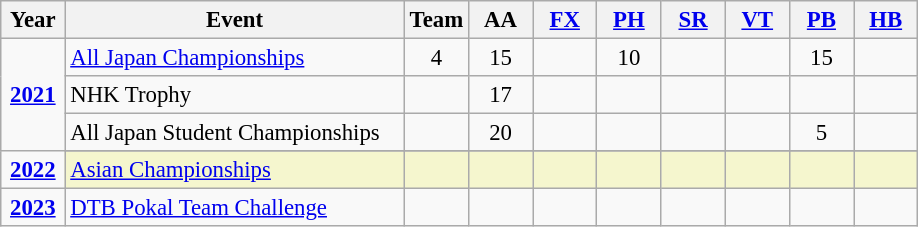<table class="wikitable sortable" style="text-align:center; font-size:95%;">
<tr>
<th width=7% class=unsortable>Year</th>
<th width=37% class=unsortable>Event</th>
<th width=7% class=unsortable>Team</th>
<th width=7% class=unsortable>AA</th>
<th width=7% class=unsortable><a href='#'>FX</a></th>
<th width=7% class=unsortable><a href='#'>PH</a></th>
<th width=7% class=unsortable><a href='#'>SR</a></th>
<th width=7% class=unsortable><a href='#'>VT</a></th>
<th width=7% class=unsortable><a href='#'>PB</a></th>
<th width=7% class=unsortable><a href='#'>HB</a></th>
</tr>
<tr>
<td rowspan="3"><strong><a href='#'>2021</a></strong></td>
<td align=left><a href='#'>All Japan Championships</a></td>
<td>4</td>
<td>15</td>
<td></td>
<td>10</td>
<td></td>
<td></td>
<td>15</td>
<td></td>
</tr>
<tr>
<td align=left>NHK Trophy</td>
<td></td>
<td>17</td>
<td></td>
<td></td>
<td></td>
<td></td>
<td></td>
<td></td>
</tr>
<tr>
<td align=left>All Japan Student Championships</td>
<td></td>
<td>20</td>
<td></td>
<td></td>
<td></td>
<td></td>
<td>5</td>
<td></td>
</tr>
<tr>
<td rowspan="2"><strong><a href='#'>2022</a></strong></td>
</tr>
<tr bgcolor=#F5F6CE>
<td align=left><a href='#'>Asian Championships</a></td>
<td></td>
<td></td>
<td></td>
<td></td>
<td></td>
<td></td>
<td></td>
<td></td>
</tr>
<tr>
<td rowspan="1"><strong><a href='#'>2023</a></strong></td>
<td align=left><a href='#'>DTB Pokal Team Challenge</a></td>
<td></td>
<td></td>
<td></td>
<td></td>
<td></td>
<td></td>
<td></td>
</tr>
</table>
